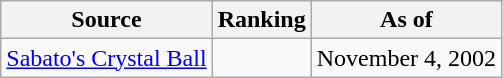<table class="wikitable">
<tr>
<th>Source</th>
<th>Ranking</th>
<th>As of</th>
</tr>
<tr>
<td><a href='#'>Sabato's Crystal Ball</a></td>
<td></td>
<td>November 4, 2002</td>
</tr>
</table>
